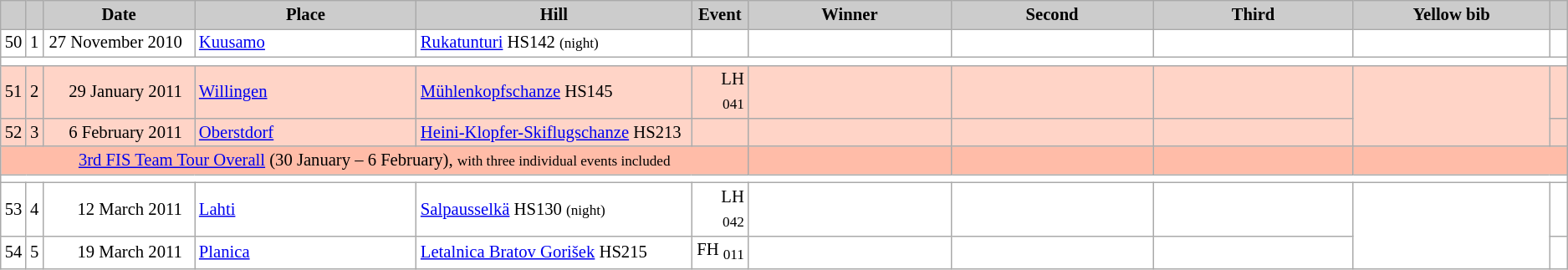<table class="wikitable plainrowheaders" style="background:#fff; font-size:86%; line-height:16px; border:grey solid 1px; border-collapse:collapse;">
<tr style="background:#ccc; text-align:center;">
<th scope="col" style="background:#ccc; width=20 px;"></th>
<th scope="col" style="background:#ccc; width=30 px;"></th>
<th scope="col" style="background:#ccc; width:130px;">Date</th>
<th scope="col" style="background:#ccc; width:200px;">Place</th>
<th scope="col" style="background:#ccc; width:240px;">Hill</th>
<th scope="col" style="background:#ccc; width:40px;">Event</th>
<th scope="col" style="background:#ccc; width:185px;">Winner</th>
<th scope="col" style="background:#ccc; width:185px;">Second</th>
<th scope="col" style="background:#ccc; width:185px;">Third</th>
<th scope="col" style="background:#ccc; width:180px;">Yellow bib</th>
<th scope="col" style="background:#ccc; width:10px;"></th>
</tr>
<tr>
<td align=center>50</td>
<td align=center>1</td>
<td align=right>27 November 2010  </td>
<td> <a href='#'>Kuusamo</a></td>
<td><a href='#'>Rukatunturi</a> HS142 <small>(night)</small></td>
<td align=right></td>
<td></td>
<td></td>
<td></td>
<td></td>
<td></td>
</tr>
<tr>
<td colspan=11></td>
</tr>
<tr bgcolor=#FFD4C7>
<td align=center>51</td>
<td align=center>2</td>
<td align=right>29 January 2011  </td>
<td> <a href='#'>Willingen</a></td>
<td><a href='#'>Mühlenkopfschanze</a> HS145</td>
<td align=right>LH <sub>041</sub></td>
<td></td>
<td></td>
<td></td>
<td rowspan=2></td>
<td></td>
</tr>
<tr bgcolor=#FFD4C7>
<td align=center>52</td>
<td align=center>3</td>
<td align=right>6 February 2011  </td>
<td> <a href='#'>Oberstdorf</a></td>
<td><a href='#'>Heini-Klopfer-Skiflugschanze</a> HS213</td>
<td align=right></td>
<td></td>
<td></td>
<td></td>
<td></td>
</tr>
<tr bgcolor=#FFBCA8>
<td colspan=6 align=center><a href='#'>3rd FIS Team Tour Overall</a> (30 January – 6 February), <small>with three individual events included</small></td>
<td></td>
<td></td>
<td></td>
<td colspan=2></td>
</tr>
<tr>
<td colspan=11></td>
</tr>
<tr>
<td align=center>53</td>
<td align=center>4</td>
<td align=right>12 March 2011  </td>
<td> <a href='#'>Lahti</a></td>
<td><a href='#'>Salpausselkä</a> HS130 <small>(night)</small></td>
<td align=right>LH <sub>042</sub></td>
<td></td>
<td></td>
<td></td>
<td rowspan=2></td>
<td></td>
</tr>
<tr>
<td align=center>54</td>
<td align=center>5</td>
<td align=right>19 March 2011  </td>
<td> <a href='#'>Planica</a></td>
<td><a href='#'>Letalnica Bratov Gorišek</a> HS215</td>
<td align=right>FH <sub>011</sub></td>
<td></td>
<td></td>
<td></td>
<td></td>
</tr>
</table>
